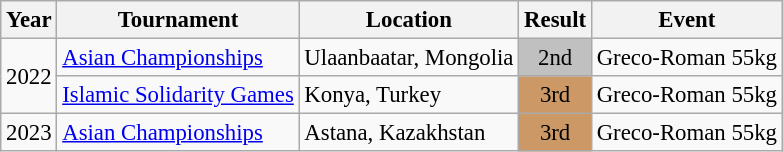<table class="wikitable" style="font-size:95%;">
<tr>
<th>Year</th>
<th>Tournament</th>
<th>Location</th>
<th>Result</th>
<th>Event</th>
</tr>
<tr>
<td rowspan=2>2022</td>
<td><a href='#'>Asian Championships</a></td>
<td>Ulaanbaatar, Mongolia</td>
<td align="center" bgcolor="silver">2nd</td>
<td>Greco-Roman 55kg</td>
</tr>
<tr>
<td><a href='#'>Islamic Solidarity Games</a></td>
<td>Konya, Turkey</td>
<td align="center" bgcolor="cc9966">3rd</td>
<td>Greco-Roman 55kg</td>
</tr>
<tr>
<td>2023</td>
<td><a href='#'>Asian Championships</a></td>
<td>Astana, Kazakhstan</td>
<td align="center" bgcolor="cc9966">3rd</td>
<td>Greco-Roman 55kg</td>
</tr>
</table>
